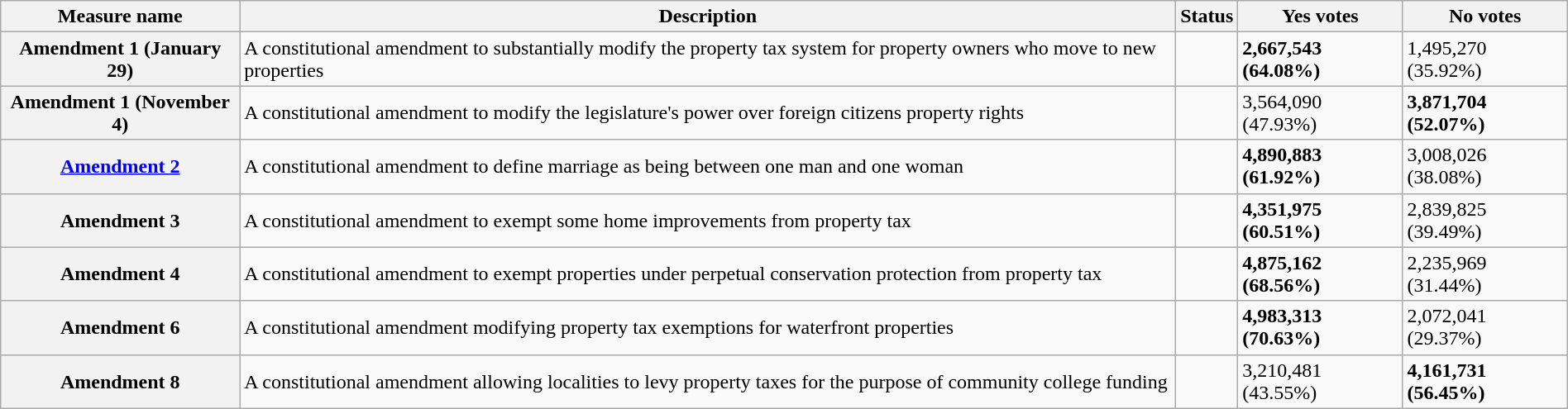<table class="wikitable sortable plainrowheaders" style="width:100%">
<tr>
<th scope="col">Measure name</th>
<th class="unsortable" scope="col">Description</th>
<th scope="col">Status</th>
<th scope="col">Yes votes</th>
<th scope="col">No votes</th>
</tr>
<tr>
<th scope="row">Amendment 1 (January 29)</th>
<td>A constitutional amendment to substantially modify the property tax system for property owners who move to new properties</td>
<td></td>
<td><strong>2,667,543 (64.08%)</strong></td>
<td>1,495,270 (35.92%)</td>
</tr>
<tr>
<th scope="row">Amendment 1 (November 4)</th>
<td>A constitutional amendment to modify the legislature's power over foreign citizens property rights</td>
<td></td>
<td>3,564,090 (47.93%)</td>
<td><strong>3,871,704 (52.07%)</strong></td>
</tr>
<tr>
<th scope="row"><a href='#'>Amendment 2</a></th>
<td>A constitutional amendment to define marriage as being between one man and one woman</td>
<td></td>
<td><strong>4,890,883 (61.92%)</strong></td>
<td>3,008,026 (38.08%)</td>
</tr>
<tr>
<th scope="row">Amendment 3</th>
<td>A constitutional amendment to exempt some home improvements from property tax</td>
<td></td>
<td><strong>4,351,975 (60.51%)</strong></td>
<td>2,839,825 (39.49%)</td>
</tr>
<tr>
<th scope="row">Amendment 4</th>
<td>A constitutional amendment to exempt properties under perpetual conservation protection from property tax</td>
<td></td>
<td><strong>4,875,162 (68.56%)</strong></td>
<td>2,235,969 (31.44%)</td>
</tr>
<tr>
<th scope="row">Amendment 6</th>
<td>A constitutional amendment modifying property tax exemptions for waterfront properties</td>
<td></td>
<td><strong>4,983,313 (70.63%)</strong></td>
<td>2,072,041 (29.37%)</td>
</tr>
<tr>
<th scope="row">Amendment 8</th>
<td>A constitutional amendment allowing localities to levy property taxes for the purpose of community college funding</td>
<td></td>
<td>3,210,481 (43.55%)</td>
<td><strong>4,161,731 (56.45%)</strong></td>
</tr>
</table>
